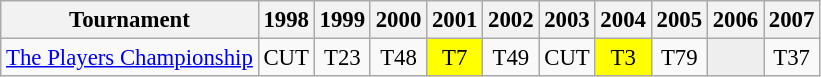<table class="wikitable" style="font-size:95%;text-align:center;">
<tr>
<th>Tournament</th>
<th>1998</th>
<th>1999</th>
<th>2000</th>
<th>2001</th>
<th>2002</th>
<th>2003</th>
<th>2004</th>
<th>2005</th>
<th>2006</th>
<th>2007</th>
</tr>
<tr>
<td align=left><a href='#'>The Players Championship</a></td>
<td>CUT</td>
<td>T23</td>
<td>T48</td>
<td style="background:yellow;">T7</td>
<td>T49</td>
<td>CUT</td>
<td style="background:yellow;">T3</td>
<td>T79</td>
<td style="background:#eeeeee;"></td>
<td>T37</td>
</tr>
</table>
